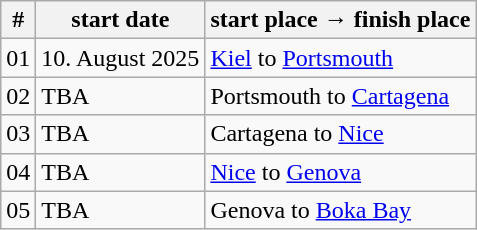<table class="wikitable sortable">
<tr>
<th>#</th>
<th>start date</th>
<th>start place → finish place</th>
</tr>
<tr>
<td>01</td>
<td>10. August 2025</td>
<td> <a href='#'>Kiel</a> to  <a href='#'>Portsmouth</a></td>
</tr>
<tr>
<td>02</td>
<td>TBA</td>
<td> Portsmouth to  <a href='#'>Cartagena</a></td>
</tr>
<tr>
<td>03</td>
<td>TBA</td>
<td> Cartagena to  <a href='#'>Nice</a></td>
</tr>
<tr>
<td>04</td>
<td>TBA</td>
<td> <a href='#'>Nice</a> to  <a href='#'>Genova</a></td>
</tr>
<tr>
<td>05</td>
<td>TBA</td>
<td> Genova to  <a href='#'>Boka Bay</a></td>
</tr>
</table>
